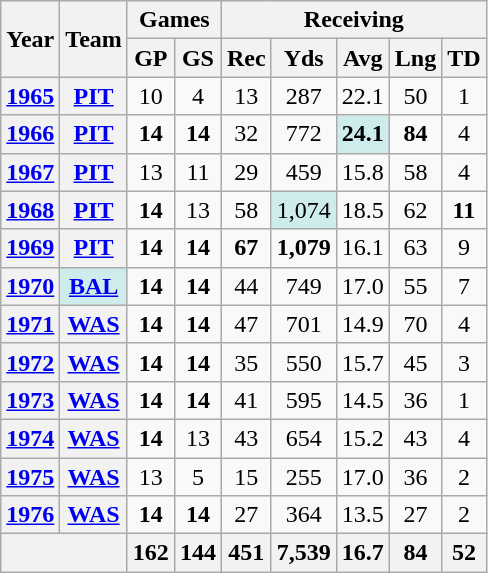<table class="wikitable" style="text-align:center;">
<tr>
<th rowspan="2">Year</th>
<th rowspan="2">Team</th>
<th colspan="2">Games</th>
<th colspan="5">Receiving</th>
</tr>
<tr>
<th>GP</th>
<th>GS</th>
<th>Rec</th>
<th>Yds</th>
<th>Avg</th>
<th>Lng</th>
<th>TD</th>
</tr>
<tr>
<th><a href='#'>1965</a></th>
<th><a href='#'>PIT</a></th>
<td>10</td>
<td>4</td>
<td>13</td>
<td>287</td>
<td>22.1</td>
<td>50</td>
<td>1</td>
</tr>
<tr>
<th><a href='#'>1966</a></th>
<th><a href='#'>PIT</a></th>
<td><strong>14</strong></td>
<td><strong>14</strong></td>
<td>32</td>
<td>772</td>
<td style="background:#cfecec;"><strong>24.1</strong></td>
<td><strong>84</strong></td>
<td>4</td>
</tr>
<tr>
<th><a href='#'>1967</a></th>
<th><a href='#'>PIT</a></th>
<td>13</td>
<td>11</td>
<td>29</td>
<td>459</td>
<td>15.8</td>
<td>58</td>
<td>4</td>
</tr>
<tr>
<th><a href='#'>1968</a></th>
<th><a href='#'>PIT</a></th>
<td><strong>14</strong></td>
<td>13</td>
<td>58</td>
<td style="background:#cfecec;">1,074</td>
<td>18.5</td>
<td>62</td>
<td><strong>11</strong></td>
</tr>
<tr>
<th><a href='#'>1969</a></th>
<th><a href='#'>PIT</a></th>
<td><strong>14</strong></td>
<td><strong>14</strong></td>
<td><strong>67</strong></td>
<td><strong>1,079</strong></td>
<td>16.1</td>
<td>63</td>
<td>9</td>
</tr>
<tr>
<th><a href='#'>1970</a></th>
<th style="background:#cfecec;"><a href='#'>BAL</a></th>
<td><strong>14</strong></td>
<td><strong>14</strong></td>
<td>44</td>
<td>749</td>
<td>17.0</td>
<td>55</td>
<td>7</td>
</tr>
<tr>
<th><a href='#'>1971</a></th>
<th><a href='#'>WAS</a></th>
<td><strong>14</strong></td>
<td><strong>14</strong></td>
<td>47</td>
<td>701</td>
<td>14.9</td>
<td>70</td>
<td>4</td>
</tr>
<tr>
<th><a href='#'>1972</a></th>
<th><a href='#'>WAS</a></th>
<td><strong>14</strong></td>
<td><strong>14</strong></td>
<td>35</td>
<td>550</td>
<td>15.7</td>
<td>45</td>
<td>3</td>
</tr>
<tr>
<th><a href='#'>1973</a></th>
<th><a href='#'>WAS</a></th>
<td><strong>14</strong></td>
<td><strong>14</strong></td>
<td>41</td>
<td>595</td>
<td>14.5</td>
<td>36</td>
<td>1</td>
</tr>
<tr>
<th><a href='#'>1974</a></th>
<th><a href='#'>WAS</a></th>
<td><strong>14</strong></td>
<td>13</td>
<td>43</td>
<td>654</td>
<td>15.2</td>
<td>43</td>
<td>4</td>
</tr>
<tr>
<th><a href='#'>1975</a></th>
<th><a href='#'>WAS</a></th>
<td>13</td>
<td>5</td>
<td>15</td>
<td>255</td>
<td>17.0</td>
<td>36</td>
<td>2</td>
</tr>
<tr>
<th><a href='#'>1976</a></th>
<th><a href='#'>WAS</a></th>
<td><strong>14</strong></td>
<td><strong>14</strong></td>
<td>27</td>
<td>364</td>
<td>13.5</td>
<td>27</td>
<td>2</td>
</tr>
<tr>
<th colspan="2"></th>
<th>162</th>
<th>144</th>
<th>451</th>
<th>7,539</th>
<th>16.7</th>
<th>84</th>
<th>52</th>
</tr>
</table>
